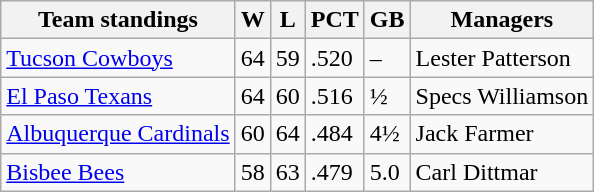<table class="wikitable">
<tr>
<th>Team standings</th>
<th>W</th>
<th>L</th>
<th>PCT</th>
<th>GB</th>
<th>Managers</th>
</tr>
<tr>
<td><a href='#'>Tucson Cowboys</a></td>
<td>64</td>
<td>59</td>
<td>.520</td>
<td>–</td>
<td>Lester Patterson</td>
</tr>
<tr>
<td><a href='#'>El Paso Texans</a></td>
<td>64</td>
<td>60</td>
<td>.516</td>
<td>½</td>
<td>Specs Williamson</td>
</tr>
<tr>
<td><a href='#'>Albuquerque Cardinals</a></td>
<td>60</td>
<td>64</td>
<td>.484</td>
<td>4½</td>
<td>Jack Farmer</td>
</tr>
<tr>
<td><a href='#'>Bisbee Bees</a></td>
<td>58</td>
<td>63</td>
<td>.479</td>
<td>5.0</td>
<td>Carl Dittmar</td>
</tr>
</table>
